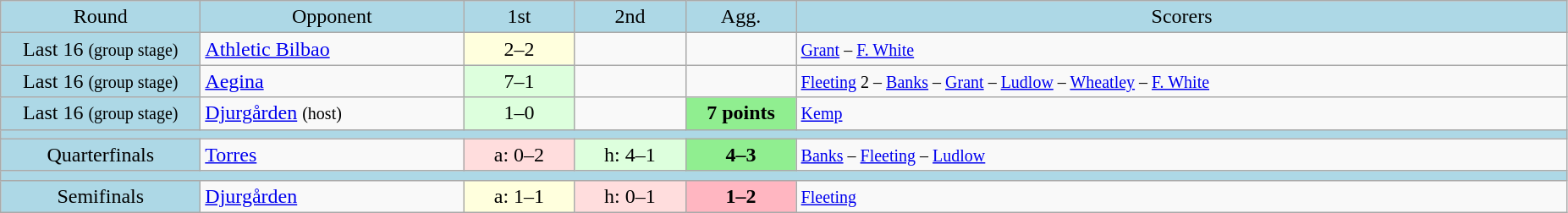<table class="wikitable" style="text-align:center">
<tr bgcolor=lightblue>
<td width=150px>Round</td>
<td width=200px>Opponent</td>
<td width=80px>1st</td>
<td width=80px>2nd</td>
<td width=80px>Agg.</td>
<td width=600px>Scorers</td>
</tr>
<tr>
<td bgcolor=lightblue>Last 16 <small>(group stage)</small></td>
<td align=left> <a href='#'>Athletic Bilbao</a></td>
<td bgcolor="#ffffdd">2–2</td>
<td></td>
<td></td>
<td align=left><small><a href='#'>Grant</a> – <a href='#'>F. White</a></small></td>
</tr>
<tr>
<td bgcolor=lightblue>Last 16 <small>(group stage)</small></td>
<td align=left> <a href='#'>Aegina</a></td>
<td bgcolor="#ddffdd">7–1</td>
<td></td>
<td></td>
<td align=left><small><a href='#'>Fleeting</a> 2 – <a href='#'>Banks</a> – <a href='#'>Grant</a> – <a href='#'>Ludlow</a> – <a href='#'>Wheatley</a> – <a href='#'>F. White</a></small></td>
</tr>
<tr>
<td bgcolor=lightblue>Last 16 <small>(group stage)</small></td>
<td align=left> <a href='#'>Djurgården</a> <small>(host)</small></td>
<td bgcolor="#ddffdd">1–0</td>
<td></td>
<td bgcolor=lightgreen><strong>7 points</strong></td>
<td align=left><small><a href='#'>Kemp</a></small></td>
</tr>
<tr bgcolor=lightblue>
<td colspan=6></td>
</tr>
<tr>
<td bgcolor=lightblue>Quarterfinals</td>
<td align=left> <a href='#'>Torres</a></td>
<td bgcolor="#ffdddd">a: 0–2</td>
<td bgcolor="#ddffdd">h: 4–1</td>
<td bgcolor=lightgreen><strong>4–3</strong></td>
<td align=left><small><a href='#'>Banks</a> – <a href='#'>Fleeting</a> – <a href='#'>Ludlow</a></small></td>
</tr>
<tr bgcolor=lightblue>
<td colspan=6></td>
</tr>
<tr>
<td bgcolor=lightblue>Semifinals</td>
<td align=left> <a href='#'>Djurgården</a></td>
<td bgcolor="#ffffdd">a: 1–1</td>
<td bgcolor="#ffdddd">h: 0–1</td>
<td bgcolor=lightpink><strong>1–2</strong></td>
<td align=left><small><a href='#'>Fleeting</a></small></td>
</tr>
</table>
